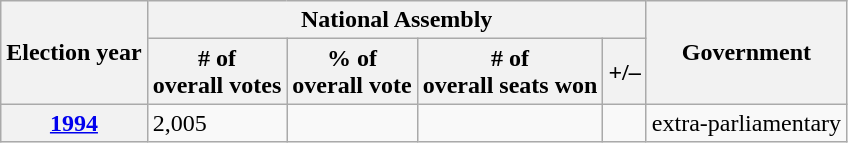<table class=wikitable>
<tr>
<th rowspan=2>Election year</th>
<th colspan=4>National Assembly</th>
<th rowspan=2>Government</th>
</tr>
<tr>
<th># of<br>overall votes</th>
<th>% of<br>overall vote</th>
<th># of<br>overall seats won</th>
<th>+/–</th>
</tr>
<tr>
<th><a href='#'>1994</a></th>
<td>2,005</td>
<td></td>
<td></td>
<td></td>
<td>extra-parliamentary</td>
</tr>
</table>
